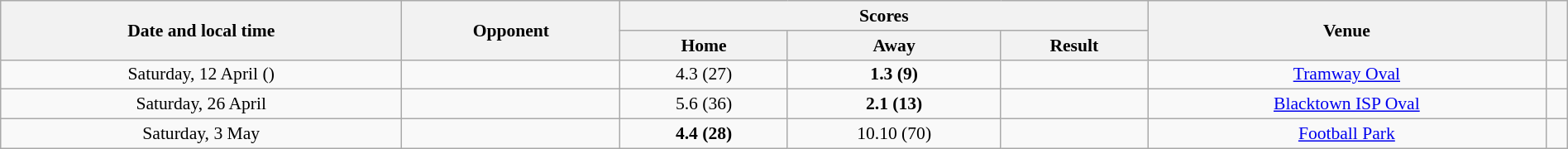<table class="wikitable plainrowheaders" style="font-size:90%; width:100%; text-align:center;">
<tr>
<th rowspan="2" scope="col">Date and local time</th>
<th rowspan="2" scope="col">Opponent</th>
<th colspan="3" scope="col">Scores</th>
<th rowspan="2" scope="col">Venue</th>
<th rowspan="2" scope="col"></th>
</tr>
<tr>
<th scope="col">Home</th>
<th scope="col">Away</th>
<th scope="col">Result</th>
</tr>
<tr>
<td>Saturday, 12 April ()</td>
<td></td>
<td>4.3 (27)</td>
<td><strong>1.3 (9)</strong></td>
<td></td>
<td><a href='#'>Tramway Oval</a></td>
<td></td>
</tr>
<tr>
<td>Saturday, 26 April</td>
<td></td>
<td>5.6 (36)</td>
<td><strong>2.1 (13)</strong></td>
<td></td>
<td><a href='#'>Blacktown ISP Oval</a></td>
<td></td>
</tr>
<tr>
<td>Saturday, 3 May</td>
<td></td>
<td><strong>4.4 (28)</strong></td>
<td>10.10 (70)</td>
<td></td>
<td><a href='#'>Football Park</a></td>
<td></td>
</tr>
</table>
